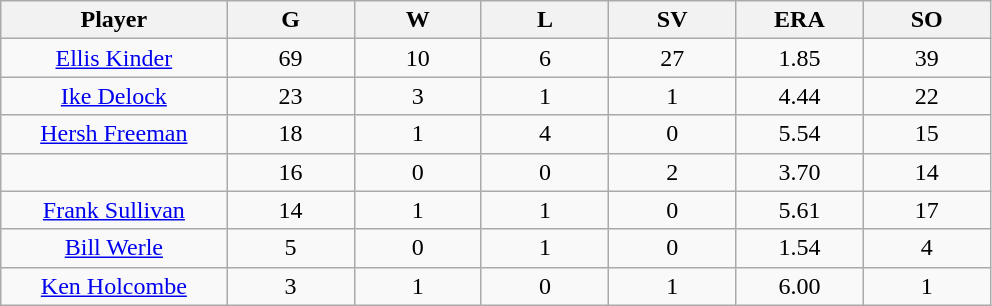<table class="wikitable sortable">
<tr>
<th bgcolor="#DDDDFF" width="16%">Player</th>
<th bgcolor="#DDDDFF" width="9%">G</th>
<th bgcolor="#DDDDFF" width="9%">W</th>
<th bgcolor="#DDDDFF" width="9%">L</th>
<th bgcolor="#DDDDFF" width="9%">SV</th>
<th bgcolor="#DDDDFF" width="9%">ERA</th>
<th bgcolor="#DDDDFF" width="9%">SO</th>
</tr>
<tr align="center">
<td><a href='#'>Ellis Kinder</a></td>
<td>69</td>
<td>10</td>
<td>6</td>
<td>27</td>
<td>1.85</td>
<td>39</td>
</tr>
<tr align="center">
<td><a href='#'>Ike Delock</a></td>
<td>23</td>
<td>3</td>
<td>1</td>
<td>1</td>
<td>4.44</td>
<td>22</td>
</tr>
<tr align="center">
<td><a href='#'>Hersh Freeman</a></td>
<td>18</td>
<td>1</td>
<td>4</td>
<td>0</td>
<td>5.54</td>
<td>15</td>
</tr>
<tr align="center">
<td></td>
<td>16</td>
<td>0</td>
<td>0</td>
<td>2</td>
<td>3.70</td>
<td>14</td>
</tr>
<tr align="center">
<td><a href='#'>Frank Sullivan</a></td>
<td>14</td>
<td>1</td>
<td>1</td>
<td>0</td>
<td>5.61</td>
<td>17</td>
</tr>
<tr align="center">
<td><a href='#'>Bill Werle</a></td>
<td>5</td>
<td>0</td>
<td>1</td>
<td>0</td>
<td>1.54</td>
<td>4</td>
</tr>
<tr align="center">
<td><a href='#'>Ken Holcombe</a></td>
<td>3</td>
<td>1</td>
<td>0</td>
<td>1</td>
<td>6.00</td>
<td>1</td>
</tr>
</table>
